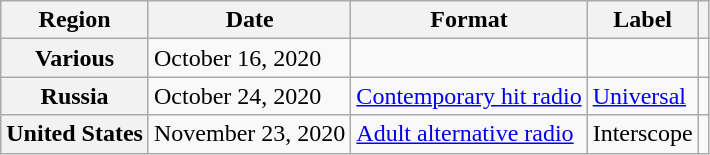<table class="wikitable plainrowheaders">
<tr>
<th scope="col">Region</th>
<th scope="col">Date</th>
<th scope="col">Format</th>
<th scope="col">Label</th>
<th scope="col"></th>
</tr>
<tr>
<th scope="row">Various</th>
<td>October 16, 2020</td>
<td></td>
<td></td>
<td></td>
</tr>
<tr>
<th scope="row">Russia</th>
<td>October 24, 2020</td>
<td><a href='#'>Contemporary hit radio</a></td>
<td><a href='#'>Universal</a></td>
<td></td>
</tr>
<tr>
<th scope="row">United States</th>
<td>November 23, 2020</td>
<td><a href='#'>Adult alternative radio</a></td>
<td>Interscope</td>
<td></td>
</tr>
</table>
